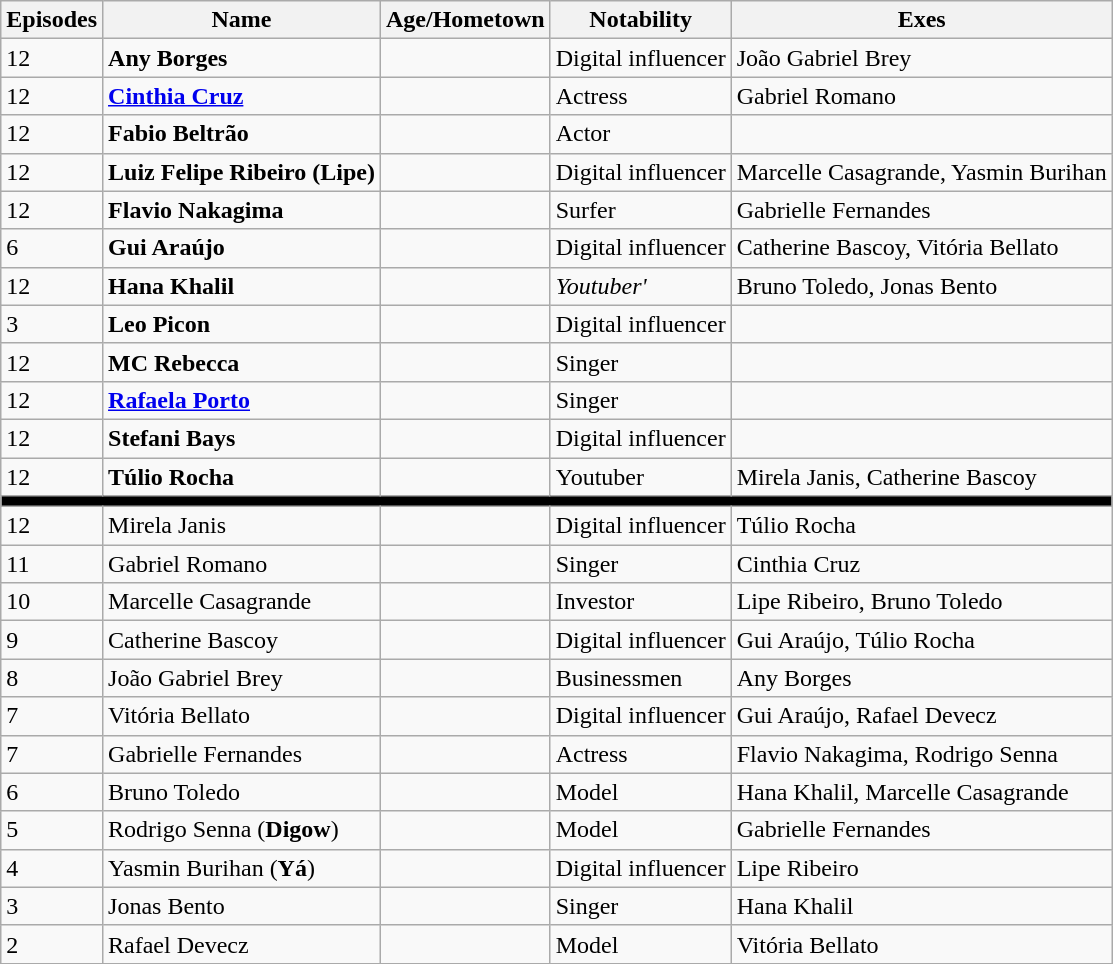<table class="wikitable sortable">
<tr>
<th>Episodes</th>
<th>Name</th>
<th>Age/Hometown</th>
<th>Notability</th>
<th>Exes</th>
</tr>
<tr>
<td>12</td>
<td><strong>Any Borges</strong></td>
<td></td>
<td>Digital influencer</td>
<td>João Gabriel Brey</td>
</tr>
<tr>
<td>12</td>
<td><strong><a href='#'>Cinthia Cruz</a></strong></td>
<td></td>
<td>Actress</td>
<td>Gabriel Romano</td>
</tr>
<tr>
<td>12</td>
<td><strong>Fabio Beltrão</strong></td>
<td></td>
<td>Actor</td>
<td></td>
</tr>
<tr>
<td>12</td>
<td><strong>Luiz Felipe Ribeiro (Lipe)</strong></td>
<td></td>
<td>Digital influencer</td>
<td>Marcelle Casagrande, Yasmin Burihan</td>
</tr>
<tr>
<td>12</td>
<td><strong>Flavio Nakagima</strong></td>
<td></td>
<td>Surfer</td>
<td>Gabrielle Fernandes</td>
</tr>
<tr>
<td>6</td>
<td><strong>Gui Araújo</strong></td>
<td></td>
<td>Digital influencer</td>
<td>Catherine Bascoy, Vitória Bellato</td>
</tr>
<tr>
<td>12</td>
<td><strong>Hana Khalil</strong></td>
<td></td>
<td><em>Youtuber'</td>
<td>Bruno Toledo, Jonas Bento</td>
</tr>
<tr>
<td>3</td>
<td><strong>Leo Picon</strong></td>
<td></td>
<td>Digital influencer</td>
<td></td>
</tr>
<tr>
<td>12</td>
<td><strong>MC Rebecca</strong></td>
<td></td>
<td>Singer</td>
<td></td>
</tr>
<tr>
<td>12</td>
<td><strong><a href='#'>Rafaela Porto</a></strong></td>
<td></td>
<td>Singer</td>
<td></td>
</tr>
<tr>
<td>12</td>
<td><strong>Stefani Bays</strong></td>
<td></td>
<td>Digital influencer</td>
<td></td>
</tr>
<tr>
<td>12</td>
<td><strong>Túlio Rocha</strong></td>
<td></td>
<td></em>Youtuber<em></td>
<td>Mirela Janis, Catherine Bascoy</td>
</tr>
<tr>
<th colspan="7" style="background:#000;"></th>
</tr>
<tr>
<td>12</td>
<td>Mirela Janis</td>
<td></td>
<td>Digital influencer</td>
<td>Túlio Rocha</td>
</tr>
<tr>
<td>11</td>
<td>Gabriel Romano</td>
<td></td>
<td>Singer</td>
<td>Cinthia Cruz</td>
</tr>
<tr>
<td>10</td>
<td>Marcelle Casagrande</td>
<td></td>
<td>Investor</td>
<td>Lipe Ribeiro, Bruno Toledo</td>
</tr>
<tr>
<td>9</td>
<td>Catherine Bascoy</td>
<td></td>
<td>Digital influencer</td>
<td>Gui Araújo, Túlio Rocha</td>
</tr>
<tr>
<td>8</td>
<td>João Gabriel Brey</td>
<td></td>
<td>Businessmen</td>
<td>Any Borges</td>
</tr>
<tr>
<td>7</td>
<td>Vitória Bellato</td>
<td></td>
<td>Digital influencer</td>
<td>Gui Araújo, Rafael Devecz</td>
</tr>
<tr>
<td>7</td>
<td>Gabrielle Fernandes</td>
<td></td>
<td>Actress</td>
<td>Flavio Nakagima, Rodrigo Senna</td>
</tr>
<tr>
<td>6</td>
<td>Bruno Toledo</td>
<td></td>
<td>Model</td>
<td>Hana Khalil, Marcelle Casagrande</td>
</tr>
<tr>
<td>5</td>
<td>Rodrigo Senna (<strong>Digow</strong>)</td>
<td></td>
<td>Model</td>
<td>Gabrielle Fernandes</td>
</tr>
<tr>
<td>4</td>
<td>Yasmin Burihan (<strong>Yá</strong>)</td>
<td></td>
<td>Digital influencer</td>
<td>Lipe Ribeiro</td>
</tr>
<tr>
<td>3</td>
<td>Jonas Bento</td>
<td></td>
<td>Singer</td>
<td>Hana Khalil</td>
</tr>
<tr>
<td>2</td>
<td>Rafael Devecz</td>
<td></td>
<td>Model</td>
<td>Vitória Bellato</td>
</tr>
<tr>
</tr>
</table>
